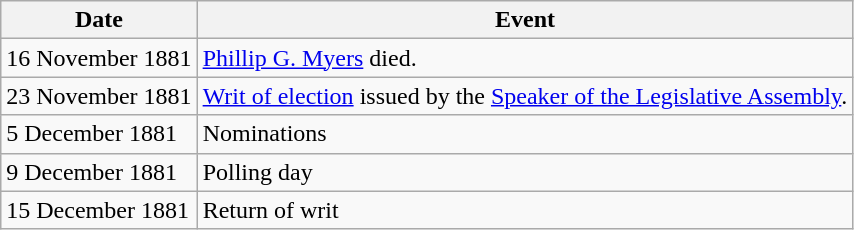<table class="wikitable">
<tr>
<th>Date</th>
<th>Event</th>
</tr>
<tr>
<td>16 November 1881</td>
<td><a href='#'>Phillip G. Myers</a> died.</td>
</tr>
<tr>
<td>23 November 1881</td>
<td><a href='#'>Writ of election</a> issued by the <a href='#'>Speaker of the Legislative Assembly</a>.</td>
</tr>
<tr>
<td>5 December 1881</td>
<td>Nominations</td>
</tr>
<tr>
<td>9 December 1881</td>
<td>Polling day</td>
</tr>
<tr>
<td>15 December 1881</td>
<td>Return of writ</td>
</tr>
</table>
